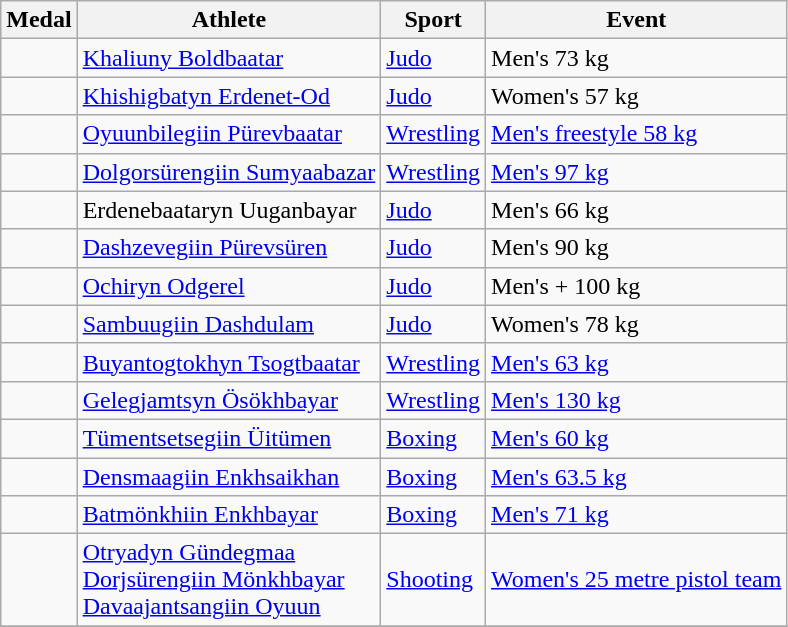<table class="wikitable">
<tr>
<th>Medal</th>
<th>Athlete</th>
<th>Sport</th>
<th>Event</th>
</tr>
<tr>
<td></td>
<td><a href='#'>Khaliuny Boldbaatar</a></td>
<td><a href='#'>Judo</a></td>
<td>Men's 73 kg</td>
</tr>
<tr>
<td></td>
<td><a href='#'>Khishigbatyn Erdenet-Od</a></td>
<td><a href='#'>Judo</a></td>
<td>Women's 57 kg</td>
</tr>
<tr>
<td></td>
<td><a href='#'>Oyuunbilegiin Pürevbaatar</a></td>
<td><a href='#'>Wrestling</a></td>
<td><a href='#'>Men's freestyle 58 kg</a></td>
</tr>
<tr>
<td></td>
<td><a href='#'>Dolgorsürengiin Sumyaabazar</a></td>
<td><a href='#'>Wrestling</a></td>
<td><a href='#'>Men's 97 kg</a></td>
</tr>
<tr>
<td></td>
<td>Erdenebaataryn Uuganbayar</td>
<td><a href='#'>Judo</a></td>
<td>Men's 66 kg</td>
</tr>
<tr>
<td></td>
<td><a href='#'>Dashzevegiin Pürevsüren</a></td>
<td><a href='#'>Judo</a></td>
<td>Men's 90 kg</td>
</tr>
<tr>
<td></td>
<td><a href='#'>Ochiryn Odgerel</a></td>
<td><a href='#'>Judo</a></td>
<td>Men's + 100 kg</td>
</tr>
<tr>
<td></td>
<td><a href='#'>Sambuugiin Dashdulam</a></td>
<td><a href='#'>Judo</a></td>
<td>Women's 78 kg</td>
</tr>
<tr>
<td></td>
<td><a href='#'>Buyantogtokhyn Tsogtbaatar</a></td>
<td><a href='#'>Wrestling</a></td>
<td><a href='#'>Men's 63 kg</a></td>
</tr>
<tr>
<td></td>
<td><a href='#'>Gelegjamtsyn Ösökhbayar</a></td>
<td><a href='#'>Wrestling</a></td>
<td><a href='#'>Men's 130 kg</a></td>
</tr>
<tr>
<td></td>
<td><a href='#'>Tümentsetsegiin Üitümen</a></td>
<td><a href='#'>Boxing</a></td>
<td><a href='#'>Men's 60 kg</a></td>
</tr>
<tr>
<td></td>
<td><a href='#'>Densmaagiin Enkhsaikhan</a></td>
<td><a href='#'>Boxing</a></td>
<td><a href='#'>Men's 63.5 kg</a></td>
</tr>
<tr>
<td></td>
<td><a href='#'>Batmönkhiin Enkhbayar</a></td>
<td><a href='#'>Boxing</a></td>
<td><a href='#'>Men's 71 kg</a></td>
</tr>
<tr>
<td></td>
<td><a href='#'>Otryadyn Gündegmaa</a><br><a href='#'>Dorjsürengiin Mönkhbayar</a><br><a href='#'>Davaajantsangiin Oyuun</a></td>
<td><a href='#'>Shooting</a></td>
<td><a href='#'>Women's 25 metre pistol team</a></td>
</tr>
<tr>
</tr>
</table>
